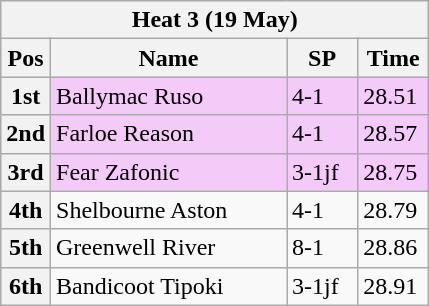<table class="wikitable">
<tr>
<th colspan="6">Heat 3 (19 May)</th>
</tr>
<tr>
<th width=20>Pos</th>
<th width=150>Name</th>
<th width=40>SP</th>
<th width=40>Time</th>
</tr>
<tr style="background: #f4caf9;">
<th>1st</th>
<td>Ballymac Ruso</td>
<td>4-1</td>
<td>28.51</td>
</tr>
<tr style="background: #f4caf9;">
<th>2nd</th>
<td>Farloe Reason</td>
<td>4-1</td>
<td>28.57</td>
</tr>
<tr style="background: #f4caf9;">
<th>3rd</th>
<td>Fear Zafonic</td>
<td>3-1jf</td>
<td>28.75</td>
</tr>
<tr>
<th>4th</th>
<td>Shelbourne Aston</td>
<td>4-1</td>
<td>28.79</td>
</tr>
<tr>
<th>5th</th>
<td>Greenwell River</td>
<td>8-1</td>
<td>28.86</td>
</tr>
<tr>
<th>6th</th>
<td>Bandicoot Tipoki</td>
<td>3-1jf</td>
<td>28.91</td>
</tr>
</table>
